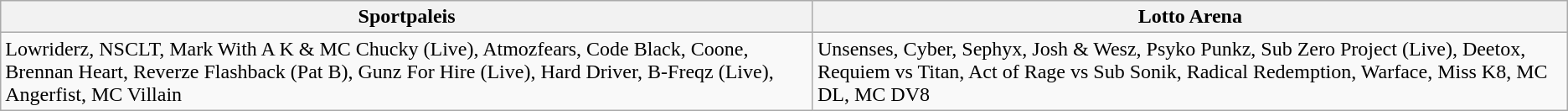<table class="wikitable">
<tr>
<th><strong>Sportpaleis</strong></th>
<th><strong>Lotto Arena</strong></th>
</tr>
<tr>
<td>Lowriderz, NSCLT, Mark With A K & MC Chucky (Live), Atmozfears, Code Black, Coone, Brennan Heart, Reverze Flashback (Pat B), Gunz For Hire (Live), Hard Driver, B-Freqz (Live), Angerfist, MC Villain</td>
<td>Unsenses, Cyber, Sephyx, Josh & Wesz, Psyko Punkz, Sub Zero Project (Live), Deetox, Requiem vs Titan, Act of Rage vs Sub Sonik, Radical Redemption, Warface, Miss K8, MC DL, MC DV8</td>
</tr>
</table>
